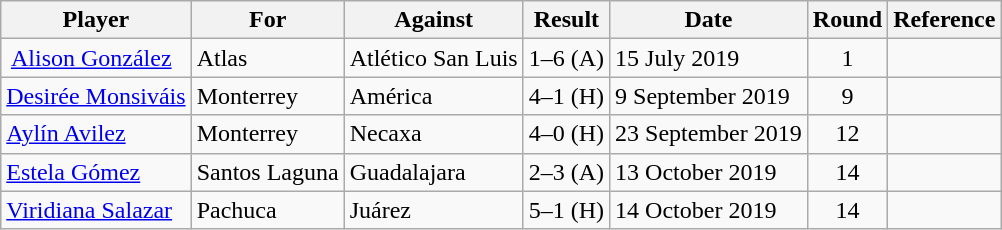<table class="wikitable sortable">
<tr>
<th>Player</th>
<th>For</th>
<th>Against</th>
<th>Result</th>
<th>Date</th>
<th>Round</th>
<th>Reference</th>
</tr>
<tr>
<td> <a href='#'>Alison González</a></td>
<td>Atlas</td>
<td>Atlético San Luis</td>
<td align=center>1–6 (A)</td>
<td>15 July 2019</td>
<td align=center>1</td>
<td align=center></td>
</tr>
<tr>
<td> <a href='#'>Desirée Monsiváis</a></td>
<td>Monterrey</td>
<td>América</td>
<td align=center>4–1 (H)</td>
<td>9 September 2019</td>
<td align=center>9</td>
<td align=center></td>
</tr>
<tr>
<td> <a href='#'>Aylín Avilez</a></td>
<td>Monterrey</td>
<td>Necaxa</td>
<td align=center>4–0 (H)</td>
<td>23 September 2019</td>
<td align=center>12</td>
<td align=center></td>
</tr>
<tr>
<td> <a href='#'>Estela Gómez</a></td>
<td>Santos Laguna</td>
<td>Guadalajara</td>
<td align=center>2–3 (A)</td>
<td>13 October 2019</td>
<td align=center>14</td>
<td align=center></td>
</tr>
<tr>
<td> <a href='#'>Viridiana Salazar</a></td>
<td>Pachuca</td>
<td>Juárez</td>
<td align=center>5–1 (H)</td>
<td>14 October 2019</td>
<td align=center>14</td>
<td align=center></td>
</tr>
</table>
